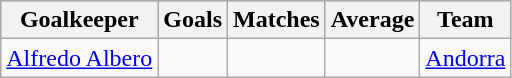<table class="wikitable sortable" class="wikitable">
<tr style="background:#ccc; text-align:center;">
<th>Goalkeeper</th>
<th>Goals</th>
<th>Matches</th>
<th>Average</th>
<th>Team</th>
</tr>
<tr>
<td> <a href='#'>Alfredo Albero</a></td>
<td></td>
<td></td>
<td></td>
<td><a href='#'>Andorra</a></td>
</tr>
</table>
